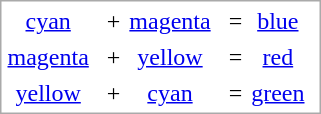<table style="background-color:white; border:1px #aaa solid" cellpadding="2px">
<tr>
<td align="center"><a href='#'>cyan</a></td>
<td></td>
<td>+</td>
<td align="center"><a href='#'>magenta</a></td>
<td></td>
<td>=</td>
<td align="center"><a href='#'>blue</a></td>
<td></td>
</tr>
<tr>
<td align="center"><a href='#'>magenta</a></td>
<td></td>
<td>+</td>
<td align="center"><a href='#'>yellow</a></td>
<td></td>
<td>=</td>
<td align="center"><a href='#'>red</a></td>
<td></td>
</tr>
<tr>
<td align="center"><a href='#'>yellow</a></td>
<td></td>
<td>+</td>
<td align="center"><a href='#'>cyan</a></td>
<td></td>
<td>=</td>
<td align="center"><a href='#'>green</a></td>
<td></td>
</tr>
</table>
